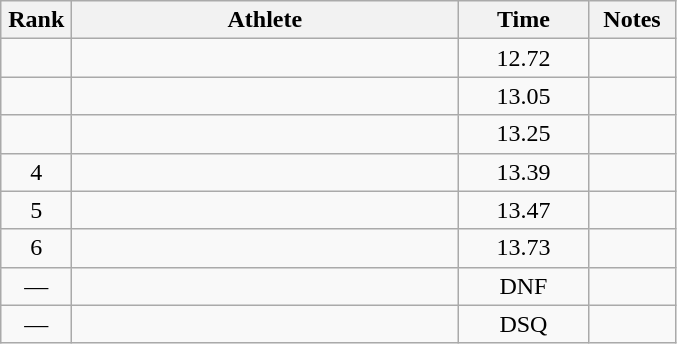<table class="wikitable" style="text-align:center">
<tr>
<th width=40>Rank</th>
<th width=250>Athlete</th>
<th width=80>Time</th>
<th width=50>Notes</th>
</tr>
<tr>
<td></td>
<td align=left></td>
<td>12.72</td>
<td></td>
</tr>
<tr>
<td></td>
<td align=left></td>
<td>13.05</td>
<td></td>
</tr>
<tr>
<td></td>
<td align=left></td>
<td>13.25</td>
<td></td>
</tr>
<tr>
<td>4</td>
<td align=left></td>
<td>13.39</td>
<td></td>
</tr>
<tr>
<td>5</td>
<td align=left></td>
<td>13.47</td>
<td></td>
</tr>
<tr>
<td>6</td>
<td align=left></td>
<td>13.73</td>
<td></td>
</tr>
<tr>
<td>—</td>
<td align=left></td>
<td>DNF</td>
<td></td>
</tr>
<tr>
<td>—</td>
<td align=left></td>
<td>DSQ</td>
<td></td>
</tr>
</table>
